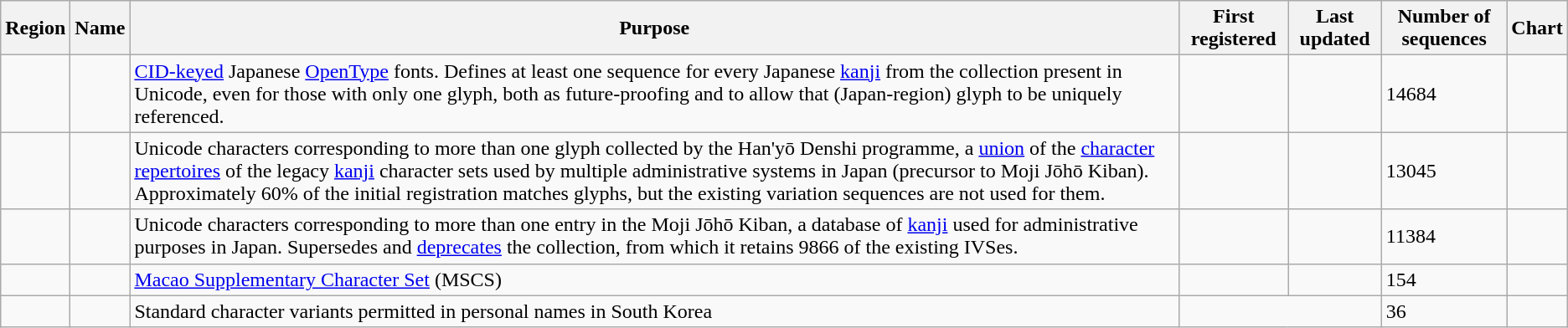<table class=wikitable>
<tr>
<th>Region</th>
<th>Name</th>
<th>Purpose</th>
<th>First registered</th>
<th>Last updated</th>
<th>Number of sequences</th>
<th>Chart</th>
</tr>
<tr>
<td></td>
<td></td>
<td><a href='#'>CID-keyed</a> Japanese <a href='#'>OpenType</a> fonts. Defines at least one sequence for every Japanese <a href='#'>kanji</a> from the  collection present in Unicode, even for those with only one glyph, both as future-proofing and to allow that (Japan-region) glyph to be uniquely referenced.</td>
<td></td>
<td></td>
<td>14684</td>
<td></td>
</tr>
<tr>
<td></td>
<td></td>
<td>Unicode characters corresponding to more than one glyph collected by the Han'yō Denshi programme, a <a href='#'>union</a> of the <a href='#'>character repertoires</a> of the legacy <a href='#'>kanji</a> character sets used by multiple administrative systems in Japan (precursor to Moji Jōhō Kiban). Approximately 60% of the initial registration matches  glyphs, but the existing  variation sequences are not used for them.</td>
<td></td>
<td></td>
<td>13045</td>
<td></td>
</tr>
<tr>
<td></td>
<td></td>
<td>Unicode characters corresponding to more than one entry in the Moji Jōhō Kiban, a database of <a href='#'>kanji</a> used for administrative purposes in Japan. Supersedes and <a href='#'>deprecates</a> the  collection, from which it retains 9866 of the existing IVSes.</td>
<td></td>
<td></td>
<td>11384</td>
<td></td>
</tr>
<tr>
<td></td>
<td></td>
<td><a href='#'>Macao Supplementary Character Set</a> (MSCS)</td>
<td></td>
<td></td>
<td>154</td>
<td></td>
</tr>
<tr>
<td></td>
<td></td>
<td>Standard character variants permitted in personal names in South Korea</td>
<td colspan=2></td>
<td>36</td>
<td></td>
</tr>
</table>
